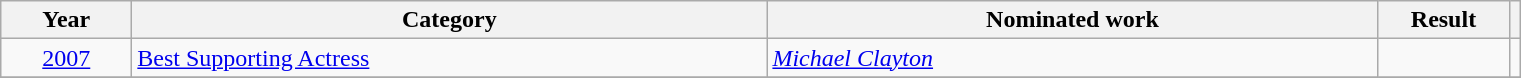<table class=wikitable>
<tr>
<th scope="col" style="width:5em;">Year</th>
<th scope="col" style="width:26em;">Category</th>
<th scope="col" style="width:25em;">Nominated work</th>
<th scope="col" style="width:5em;">Result</th>
<th></th>
</tr>
<tr>
<td style="text-align:center;"><a href='#'>2007</a></td>
<td><a href='#'>Best Supporting Actress</a></td>
<td><em><a href='#'>Michael Clayton</a></em></td>
<td></td>
<td style="text-align:center;"></td>
</tr>
<tr>
</tr>
</table>
